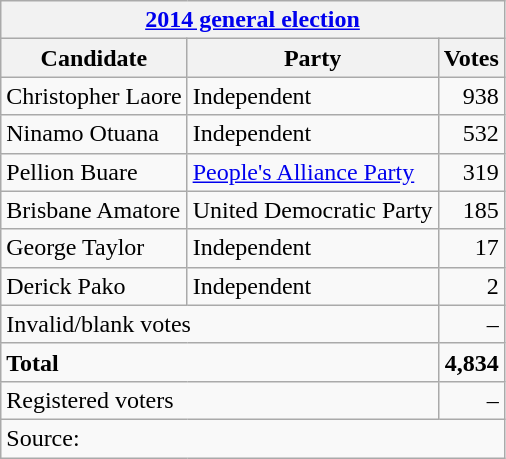<table class="wikitable" style="text-align:left">
<tr>
<th colspan="3"><a href='#'>2014 general election</a></th>
</tr>
<tr>
<th>Candidate</th>
<th>Party</th>
<th>Votes</th>
</tr>
<tr>
<td>Christopher Laore</td>
<td>Independent</td>
<td align="right">938</td>
</tr>
<tr>
<td>Ninamo Otuana</td>
<td>Independent</td>
<td align="right">532</td>
</tr>
<tr>
<td>Pellion Buare</td>
<td><a href='#'>People's Alliance Party</a></td>
<td align="right">319</td>
</tr>
<tr>
<td>Brisbane Amatore</td>
<td>United Democratic Party</td>
<td align="right">185</td>
</tr>
<tr>
<td>George Taylor</td>
<td>Independent</td>
<td align="right">17</td>
</tr>
<tr>
<td>Derick Pako</td>
<td>Independent</td>
<td align="right">2</td>
</tr>
<tr>
<td colspan="2">Invalid/blank votes</td>
<td align="right">–</td>
</tr>
<tr>
<td colspan="2"><strong>Total</strong></td>
<td align=right><strong>4,834</strong></td>
</tr>
<tr>
<td colspan="2">Registered voters</td>
<td align=right>–</td>
</tr>
<tr>
<td colspan="3">Source: </td>
</tr>
</table>
